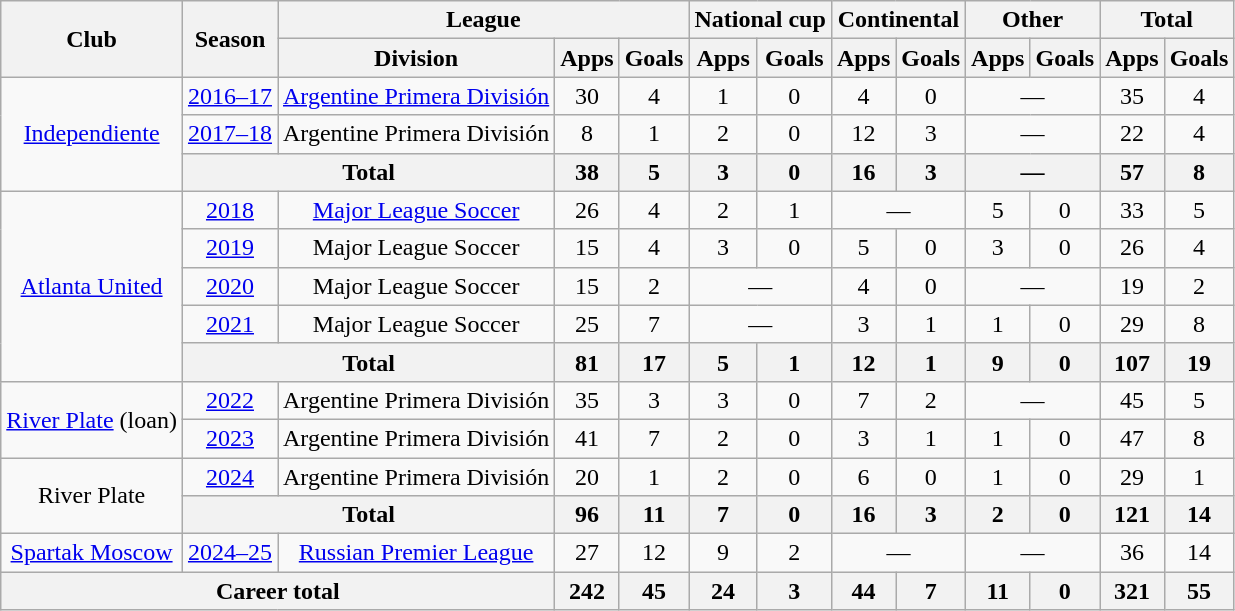<table class=wikitable style=text-align:center>
<tr>
<th rowspan="2">Club</th>
<th rowspan="2">Season</th>
<th colspan="3">League</th>
<th colspan="2">National cup</th>
<th colspan="2">Continental</th>
<th colspan="2">Other</th>
<th colspan="2">Total</th>
</tr>
<tr>
<th>Division</th>
<th>Apps</th>
<th>Goals</th>
<th>Apps</th>
<th>Goals</th>
<th>Apps</th>
<th>Goals</th>
<th>Apps</th>
<th>Goals</th>
<th>Apps</th>
<th>Goals</th>
</tr>
<tr>
<td rowspan="3"><a href='#'>Independiente</a></td>
<td><a href='#'>2016–17</a></td>
<td><a href='#'>Argentine Primera División</a></td>
<td>30</td>
<td>4</td>
<td>1</td>
<td>0</td>
<td>4</td>
<td>0</td>
<td colspan="2">—</td>
<td>35</td>
<td>4</td>
</tr>
<tr>
<td><a href='#'>2017–18</a></td>
<td>Argentine Primera División</td>
<td>8</td>
<td>1</td>
<td>2</td>
<td>0</td>
<td>12</td>
<td>3</td>
<td colspan="2">—</td>
<td>22</td>
<td>4</td>
</tr>
<tr>
<th colspan="2">Total</th>
<th>38</th>
<th>5</th>
<th>3</th>
<th>0</th>
<th>16</th>
<th>3</th>
<th colspan="2">—</th>
<th>57</th>
<th>8</th>
</tr>
<tr>
<td rowspan="5"><a href='#'>Atlanta United</a></td>
<td><a href='#'>2018</a></td>
<td><a href='#'>Major League Soccer</a></td>
<td>26</td>
<td>4</td>
<td>2</td>
<td>1</td>
<td colspan="2">—</td>
<td>5</td>
<td>0</td>
<td>33</td>
<td>5</td>
</tr>
<tr>
<td><a href='#'>2019</a></td>
<td>Major League Soccer</td>
<td>15</td>
<td>4</td>
<td>3</td>
<td>0</td>
<td>5</td>
<td>0</td>
<td>3</td>
<td>0</td>
<td>26</td>
<td>4</td>
</tr>
<tr>
<td><a href='#'>2020</a></td>
<td>Major League Soccer</td>
<td>15</td>
<td>2</td>
<td colspan="2">—</td>
<td>4</td>
<td>0</td>
<td colspan="2">—</td>
<td>19</td>
<td>2</td>
</tr>
<tr>
<td><a href='#'>2021</a></td>
<td>Major League Soccer</td>
<td>25</td>
<td>7</td>
<td colspan="2">—</td>
<td>3</td>
<td>1</td>
<td>1</td>
<td>0</td>
<td>29</td>
<td>8</td>
</tr>
<tr>
<th colspan="2">Total</th>
<th>81</th>
<th>17</th>
<th>5</th>
<th>1</th>
<th>12</th>
<th>1</th>
<th>9</th>
<th>0</th>
<th>107</th>
<th>19</th>
</tr>
<tr>
<td rowspan="2"><a href='#'>River Plate</a> (loan)</td>
<td><a href='#'>2022</a></td>
<td>Argentine Primera División</td>
<td>35</td>
<td>3</td>
<td>3</td>
<td>0</td>
<td>7</td>
<td>2</td>
<td colspan="2">—</td>
<td>45</td>
<td>5</td>
</tr>
<tr>
<td><a href='#'>2023</a></td>
<td>Argentine Primera División</td>
<td>41</td>
<td>7</td>
<td>2</td>
<td>0</td>
<td>3</td>
<td>1</td>
<td>1</td>
<td>0</td>
<td>47</td>
<td>8</td>
</tr>
<tr>
<td rowspan="2">River Plate</td>
<td><a href='#'>2024</a></td>
<td>Argentine Primera División</td>
<td>20</td>
<td>1</td>
<td>2</td>
<td>0</td>
<td>6</td>
<td>0</td>
<td>1</td>
<td>0</td>
<td>29</td>
<td>1</td>
</tr>
<tr>
<th colspan="2">Total</th>
<th>96</th>
<th>11</th>
<th>7</th>
<th>0</th>
<th>16</th>
<th>3</th>
<th>2</th>
<th>0</th>
<th>121</th>
<th>14</th>
</tr>
<tr>
<td><a href='#'>Spartak Moscow</a></td>
<td><a href='#'>2024–25</a></td>
<td><a href='#'>Russian Premier League</a></td>
<td>27</td>
<td>12</td>
<td>9</td>
<td>2</td>
<td colspan="2">—</td>
<td colspan="2">—</td>
<td>36</td>
<td>14</td>
</tr>
<tr>
<th colspan="3">Career total</th>
<th>242</th>
<th>45</th>
<th>24</th>
<th>3</th>
<th>44</th>
<th>7</th>
<th>11</th>
<th>0</th>
<th>321</th>
<th>55</th>
</tr>
</table>
